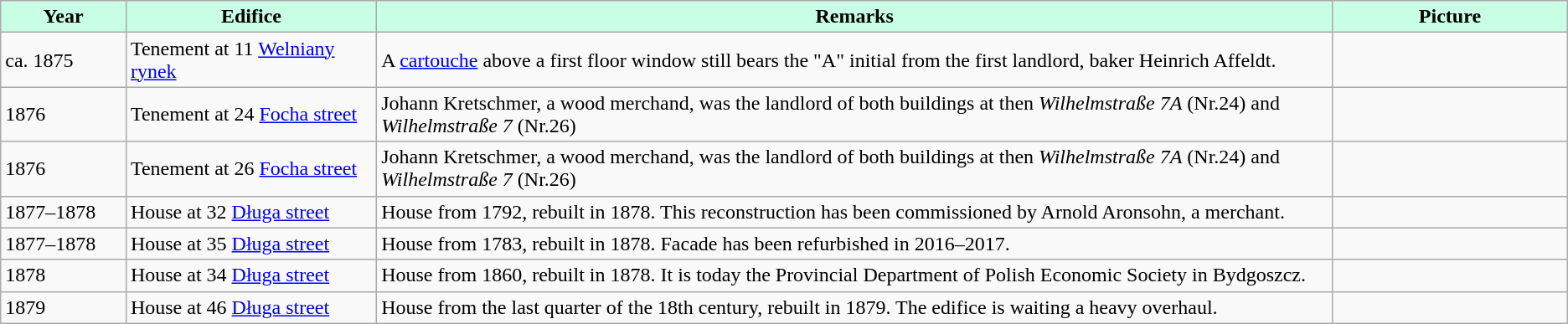<table class="wikitable" style="flex:30em">
<tr align="center" bgcolor="#C9FFE5">
<td width=8%><strong>Year</strong></td>
<td width=16%><strong>Edifice</strong></td>
<td width=61%><strong>Remarks</strong></td>
<td width=15%><strong>Picture</strong></td>
</tr>
<tr ----bgcolor="#EFEFEF">
<td>ca. 1875</td>
<td>Tenement at 11 <a href='#'>Welniany rynek</a></td>
<td>A <a href='#'>cartouche</a> above a first floor window still bears the "A" initial from the first landlord, baker Heinrich Affeldt.</td>
<td></td>
</tr>
<tr ---->
<td>1876</td>
<td>Tenement at 24 <a href='#'>Focha street</a></td>
<td>Johann Kretschmer, a wood merchand, was the landlord of both buildings at then <em>Wilhelmstraße 7A</em> (Nr.24) and <em>Wilhelmstraße 7</em> (Nr.26)</td>
<td></td>
</tr>
<tr ----bgcolor="#EFEFEF">
<td>1876</td>
<td>Tenement at 26 <a href='#'>Focha street</a></td>
<td>Johann Kretschmer, a wood merchand, was the landlord of both buildings at then <em>Wilhelmstraße 7A</em> (Nr.24) and <em>Wilhelmstraße 7</em> (Nr.26)</td>
<td></td>
</tr>
<tr ---->
<td>1877–1878</td>
<td>House at 32 <a href='#'>Długa street</a></td>
<td>House from 1792, rebuilt in 1878. This reconstruction has been commissioned by Arnold Aronsohn, a merchant.</td>
<td></td>
</tr>
<tr ----bgcolor="#EFEFEF">
<td>1877–1878</td>
<td>House at 35 <a href='#'>Długa street</a></td>
<td>House from 1783, rebuilt in 1878. Facade has been refurbished in 2016–2017.</td>
<td></td>
</tr>
<tr ---->
<td>1878</td>
<td>House at 34 <a href='#'>Długa street</a></td>
<td>House from 1860, rebuilt in 1878. It is today the Provincial Department of Polish Economic Society in Bydgoszcz.</td>
<td></td>
</tr>
<tr ----bgcolor="#EFEFEF">
<td>1879</td>
<td>House at 46 <a href='#'>Długa street</a></td>
<td>House from the last quarter of the 18th century, rebuilt in 1879. The edifice is waiting a heavy overhaul.</td>
<td></td>
</tr>
</table>
